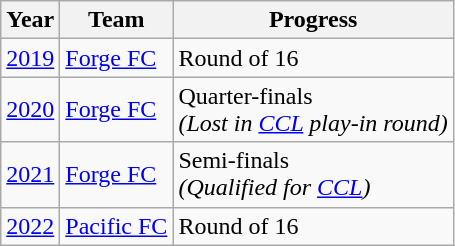<table class="wikitable">
<tr>
<th>Year</th>
<th>Team</th>
<th>Progress</th>
</tr>
<tr>
<td><a href='#'>2019</a></td>
<td><a href='#'>Forge FC</a></td>
<td>Round of 16</td>
</tr>
<tr>
<td><a href='#'>2020</a></td>
<td><a href='#'>Forge FC</a></td>
<td>Quarter-finals<br><em>(Lost in <a href='#'>CCL</a> play-in round)</em></td>
</tr>
<tr>
<td><a href='#'>2021</a></td>
<td><a href='#'>Forge FC</a></td>
<td>Semi-finals<br><em>(Qualified for <a href='#'>CCL</a>)</em></td>
</tr>
<tr>
<td><a href='#'>2022</a></td>
<td><a href='#'>Pacific FC</a></td>
<td>Round of 16</td>
</tr>
</table>
